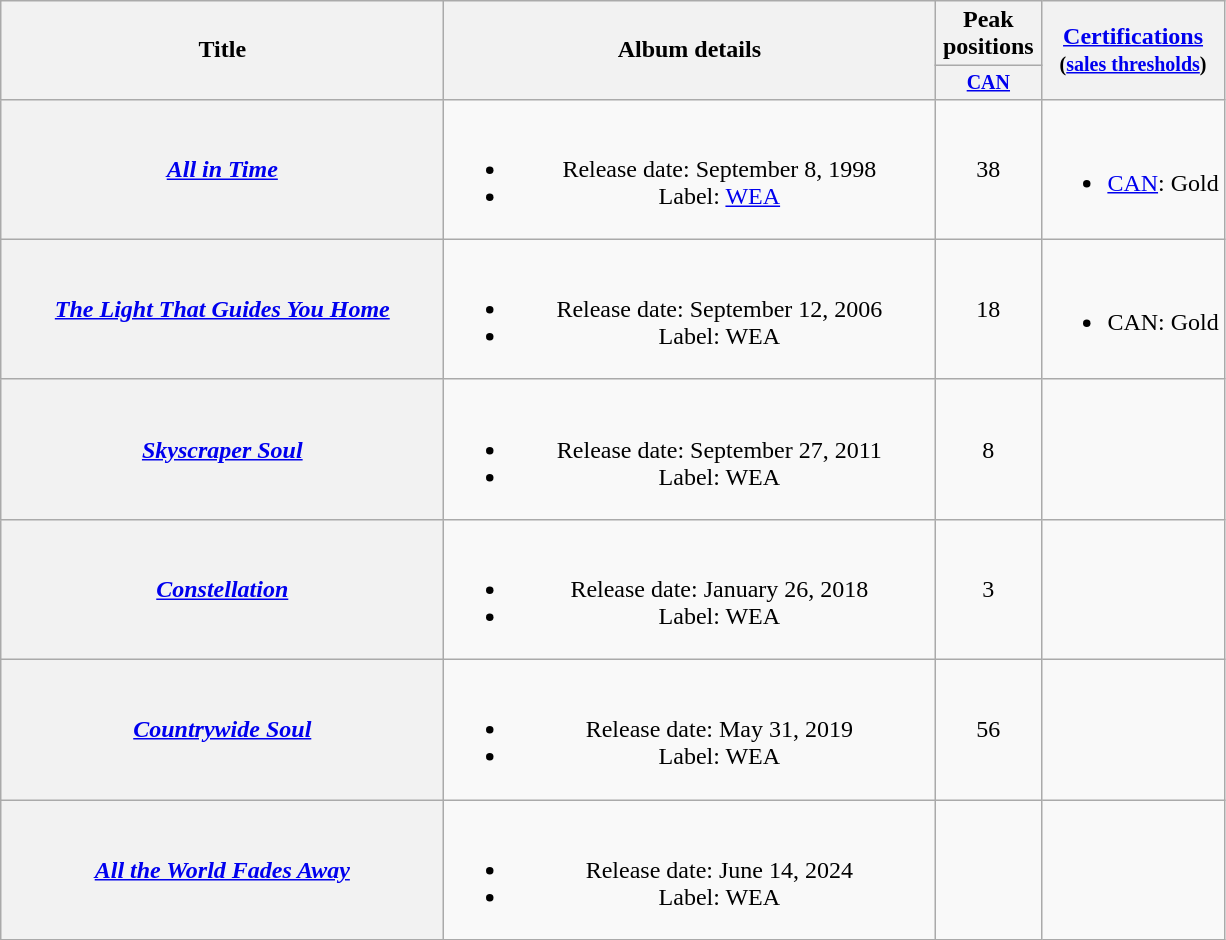<table class="wikitable plainrowheaders" style="text-align:center;">
<tr>
<th rowspan="2" style="width:18em;">Title</th>
<th rowspan="2" style="width:20em;">Album details</th>
<th colspan="1">Peak positions</th>
<th rowspan="2"><a href='#'>Certifications</a><br><small>(<a href='#'>sales thresholds</a>)</small></th>
</tr>
<tr style="font-size:smaller;">
<th width="65"><a href='#'>CAN</a><br></th>
</tr>
<tr>
<th scope="row"><em><a href='#'>All in Time</a></em></th>
<td><br><ul><li>Release date: September 8, 1998</li><li>Label: <a href='#'>WEA</a></li></ul></td>
<td>38</td>
<td><br><ul><li><a href='#'>CAN</a>: Gold</li></ul></td>
</tr>
<tr>
<th scope="row"><em><a href='#'>The Light That Guides You Home</a></em></th>
<td><br><ul><li>Release date: September 12, 2006</li><li>Label: WEA</li></ul></td>
<td>18</td>
<td><br><ul><li>CAN: Gold</li></ul></td>
</tr>
<tr>
<th scope="row"><em><a href='#'>Skyscraper Soul</a></em></th>
<td><br><ul><li>Release date: September 27, 2011</li><li>Label: WEA</li></ul></td>
<td>8</td>
<td></td>
</tr>
<tr>
<th scope="row"><em><a href='#'>Constellation</a></em></th>
<td><br><ul><li>Release date: January 26, 2018</li><li>Label: WEA</li></ul></td>
<td>3</td>
<td></td>
</tr>
<tr>
<th scope="row"><em><a href='#'>Countrywide Soul</a></em></th>
<td><br><ul><li>Release date: May 31, 2019</li><li>Label: WEA</li></ul></td>
<td>56</td>
<td></td>
</tr>
<tr>
<th scope="row"><em><a href='#'>All the World Fades Away</a></em></th>
<td><br><ul><li>Release date: June 14, 2024</li><li>Label: WEA</li></ul></td>
<td></td>
</tr>
</table>
